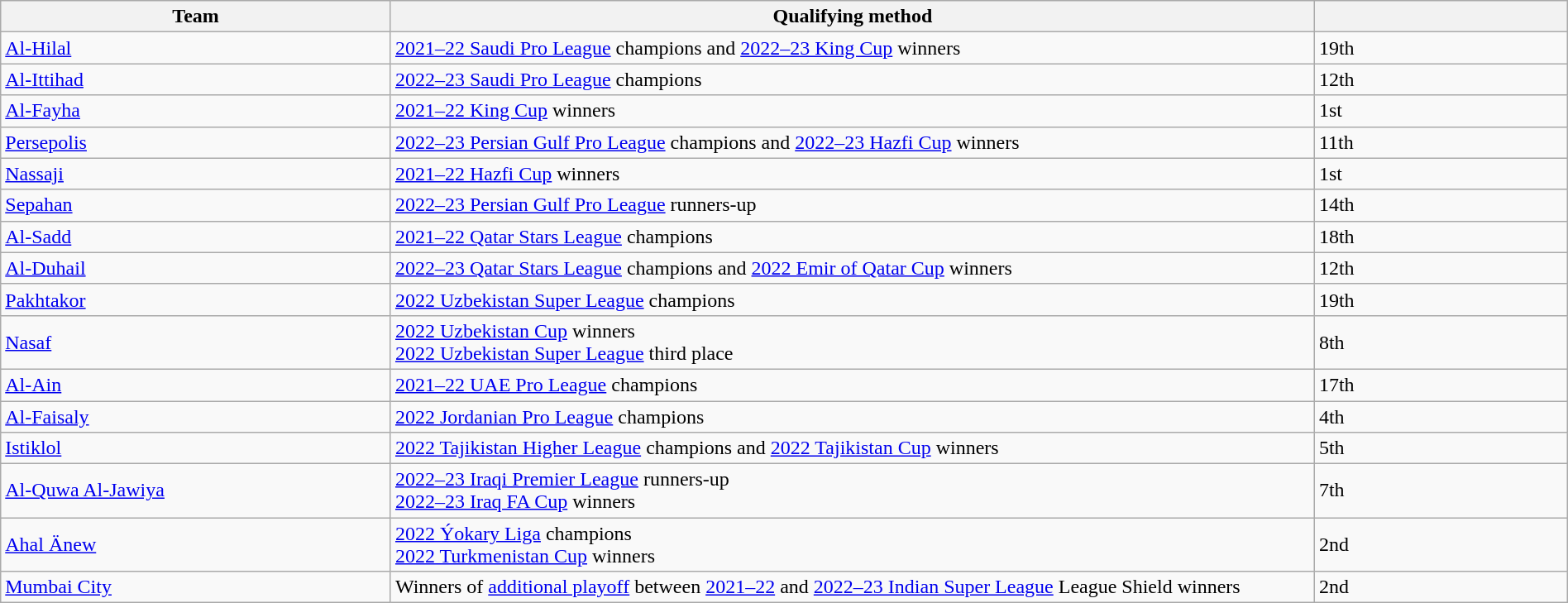<table class="wikitable" style="table-layout:fixed;width:100%;">
<tr>
<th width=25%>Team</th>
<th width=60%>Qualifying method</th>
<th width=16%> </th>
</tr>
<tr>
<td> <a href='#'>Al-Hilal</a></td>
<td><a href='#'>2021–22 Saudi Pro League</a> champions and <a href='#'>2022–23 King Cup</a> winners</td>
<td>19th </td>
</tr>
<tr>
<td> <a href='#'>Al-Ittihad</a></td>
<td><a href='#'>2022–23 Saudi Pro League</a> champions</td>
<td>12th </td>
</tr>
<tr>
<td> <a href='#'>Al-Fayha</a></td>
<td><a href='#'>2021–22 King Cup</a> winners</td>
<td>1st</td>
</tr>
<tr>
<td> <a href='#'>Persepolis</a></td>
<td><a href='#'>2022–23 Persian Gulf Pro League</a> champions and <a href='#'>2022–23 Hazfi Cup</a> winners</td>
<td>11th </td>
</tr>
<tr>
<td> <a href='#'>Nassaji</a></td>
<td><a href='#'>2021–22 Hazfi Cup</a> winners</td>
<td>1st</td>
</tr>
<tr>
<td> <a href='#'>Sepahan</a></td>
<td><a href='#'>2022–23 Persian Gulf Pro League</a> runners-up</td>
<td>14th </td>
</tr>
<tr>
<td> <a href='#'>Al-Sadd</a></td>
<td><a href='#'>2021–22 Qatar Stars League</a> champions</td>
<td>18th </td>
</tr>
<tr>
<td> <a href='#'>Al-Duhail</a></td>
<td><a href='#'>2022–23 Qatar Stars League</a> champions and <a href='#'>2022 Emir of Qatar Cup</a> winners</td>
<td>12th </td>
</tr>
<tr>
<td> <a href='#'>Pakhtakor</a></td>
<td><a href='#'>2022 Uzbekistan Super League</a> champions</td>
<td>19th </td>
</tr>
<tr>
<td> <a href='#'>Nasaf</a></td>
<td><a href='#'>2022 Uzbekistan Cup</a> winners<br><a href='#'>2022 Uzbekistan Super League</a> third place</td>
<td>8th </td>
</tr>
<tr>
<td> <a href='#'>Al-Ain</a></td>
<td><a href='#'>2021–22 UAE Pro League</a> champions</td>
<td>17th </td>
</tr>
<tr>
<td> <a href='#'>Al-Faisaly</a></td>
<td><a href='#'>2022 Jordanian Pro League</a> champions</td>
<td>4th </td>
</tr>
<tr>
<td> <a href='#'>Istiklol</a></td>
<td><a href='#'>2022 Tajikistan Higher League</a> champions and <a href='#'>2022 Tajikistan Cup</a> winners</td>
<td>5th </td>
</tr>
<tr>
<td> <a href='#'>Al-Quwa Al-Jawiya</a></td>
<td><a href='#'>2022–23 Iraqi Premier League</a> runners-up<br><a href='#'>2022–23 Iraq FA Cup</a> winners</td>
<td>7th </td>
</tr>
<tr>
<td> <a href='#'>Ahal Änew</a></td>
<td><a href='#'>2022 Ýokary Liga</a> champions<br><a href='#'>2022 Turkmenistan Cup</a> winners</td>
<td>2nd </td>
</tr>
<tr>
<td> <a href='#'>Mumbai City</a></td>
<td>Winners of <a href='#'>additional playoff</a> between <a href='#'>2021–22</a> and <a href='#'>2022–23 Indian Super League</a> League Shield winners</td>
<td>2nd </td>
</tr>
</table>
